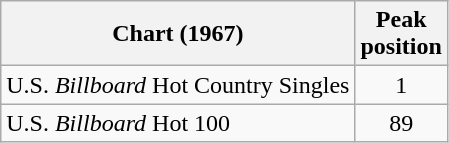<table class="wikitable">
<tr>
<th align="left">Chart (1967)</th>
<th align="center">Peak<br>position</th>
</tr>
<tr>
<td align="left">U.S. <em>Billboard</em> Hot Country Singles</td>
<td align="center">1</td>
</tr>
<tr>
<td align="left">U.S. <em>Billboard</em> Hot 100</td>
<td align="center">89</td>
</tr>
</table>
